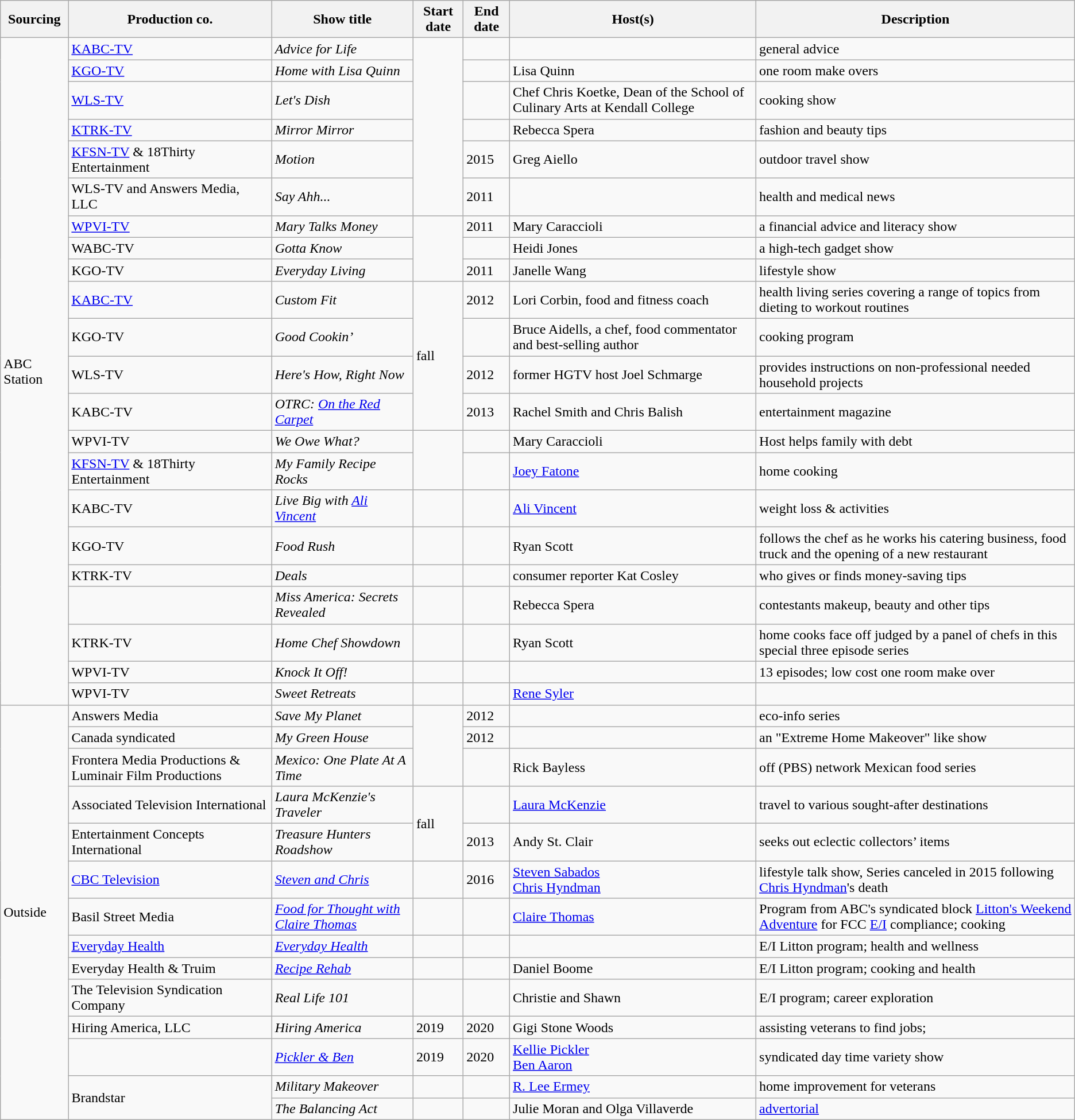<table class="wikitable sortable">
<tr>
<th>Sourcing</th>
<th>Production co.</th>
<th>Show title</th>
<th>Start date</th>
<th>End date</th>
<th>Host(s)</th>
<th>Description</th>
</tr>
<tr>
<td rowspan=22>ABC Station</td>
<td><a href='#'>KABC-TV</a></td>
<td><em>Advice for Life</em></td>
<td rowspan=6></td>
<td></td>
<td></td>
<td>general advice</td>
</tr>
<tr>
<td><a href='#'>KGO-TV</a></td>
<td><em>Home with Lisa Quinn</em></td>
<td></td>
<td>Lisa Quinn</td>
<td>one room make overs</td>
</tr>
<tr>
<td><a href='#'>WLS-TV</a></td>
<td><em>Let's Dish</em></td>
<td></td>
<td>Chef Chris Koetke, Dean of the School of Culinary Arts at Kendall College</td>
<td>cooking show</td>
</tr>
<tr>
<td><a href='#'>KTRK-TV</a></td>
<td><em>Mirror Mirror</em></td>
<td></td>
<td>Rebecca Spera</td>
<td>fashion and beauty tips</td>
</tr>
<tr>
<td><a href='#'>KFSN-TV</a> & 18Thirty Entertainment</td>
<td><em>Motion</em></td>
<td>2015</td>
<td>Greg Aiello</td>
<td>outdoor travel show</td>
</tr>
<tr>
<td>WLS-TV and Answers Media, LLC</td>
<td><em>Say Ahh...</em></td>
<td>2011</td>
<td></td>
<td>health and medical news</td>
</tr>
<tr>
<td><a href='#'>WPVI-TV</a></td>
<td><em>Mary Talks Money</em></td>
<td rowspan=3></td>
<td>2011</td>
<td>Mary Caraccioli</td>
<td>a financial advice and literacy show</td>
</tr>
<tr>
<td>WABC-TV</td>
<td><em>Gotta Know</em></td>
<td></td>
<td>Heidi Jones</td>
<td>a high-tech gadget show</td>
</tr>
<tr>
<td>KGO-TV</td>
<td><em>Everyday Living</em></td>
<td>2011</td>
<td>Janelle Wang</td>
<td>lifestyle show</td>
</tr>
<tr>
<td><a href='#'>KABC-TV</a></td>
<td><em>Custom Fit</em></td>
<td rowspan=4>fall </td>
<td>2012</td>
<td>Lori Corbin, food and fitness coach</td>
<td>health living series covering a range of topics from dieting to workout routines</td>
</tr>
<tr>
<td>KGO-TV</td>
<td><em>Good Cookin’</em></td>
<td></td>
<td>Bruce Aidells, a chef, food commentator and best-selling author</td>
<td>cooking program</td>
</tr>
<tr>
<td>WLS-TV</td>
<td><em>Here's How, Right Now</em></td>
<td>2012</td>
<td>former HGTV host Joel Schmarge</td>
<td>provides instructions on non-professional needed household projects</td>
</tr>
<tr>
<td>KABC-TV</td>
<td><em>OTRC: <a href='#'>On the Red Carpet</a></em></td>
<td>2013</td>
<td>Rachel Smith and Chris Balish</td>
<td>entertainment magazine</td>
</tr>
<tr>
<td>WPVI-TV</td>
<td><em>We Owe What?</em></td>
<td rowspan=2></td>
<td></td>
<td>Mary Caraccioli</td>
<td>Host helps family with debt</td>
</tr>
<tr>
<td><a href='#'>KFSN-TV</a> & 18Thirty Entertainment</td>
<td><em>My Family Recipe Rocks</em></td>
<td></td>
<td><a href='#'>Joey Fatone</a></td>
<td>home cooking</td>
</tr>
<tr>
<td>KABC-TV</td>
<td><em>Live Big with <a href='#'>Ali Vincent</a></em></td>
<td></td>
<td></td>
<td><a href='#'>Ali Vincent</a></td>
<td>weight loss & activities</td>
</tr>
<tr>
<td>KGO-TV</td>
<td><em>Food Rush</em></td>
<td></td>
<td></td>
<td>Ryan Scott</td>
<td>follows the chef as he works his catering business, food truck and the opening of a new restaurant</td>
</tr>
<tr>
<td>KTRK-TV</td>
<td><em>Deals</em></td>
<td></td>
<td></td>
<td>consumer reporter Kat Cosley</td>
<td>who gives or finds money-saving tips</td>
</tr>
<tr>
<td></td>
<td><em>Miss America: Secrets Revealed</em></td>
<td></td>
<td></td>
<td>Rebecca Spera</td>
<td>contestants makeup, beauty and other tips</td>
</tr>
<tr>
<td>KTRK-TV</td>
<td><em>Home Chef Showdown</em></td>
<td></td>
<td></td>
<td>Ryan Scott</td>
<td>home cooks face off judged by a panel of chefs in this special three episode series</td>
</tr>
<tr>
<td>WPVI-TV</td>
<td><em>Knock It Off!</em></td>
<td></td>
<td></td>
<td></td>
<td>13 episodes; low cost one room make over</td>
</tr>
<tr>
<td>WPVI-TV</td>
<td><em>Sweet Retreats</em></td>
<td></td>
<td></td>
<td><a href='#'>Rene Syler</a></td>
<td></td>
</tr>
<tr>
<td rowspan=14>Outside</td>
<td>Answers Media</td>
<td><em>Save My Planet</em></td>
<td rowspan=3></td>
<td>2012</td>
<td></td>
<td>eco-info series</td>
</tr>
<tr>
<td>Canada syndicated</td>
<td><em>My Green House</em></td>
<td>2012</td>
<td></td>
<td>an "Extreme Home Makeover" like show</td>
</tr>
<tr>
<td>Frontera Media Productions & Luminair Film Productions</td>
<td><em>Mexico: One Plate At A Time</em></td>
<td></td>
<td>Rick Bayless</td>
<td>off (PBS) network Mexican food series</td>
</tr>
<tr>
<td>Associated Television International</td>
<td><em>Laura McKenzie's Traveler</em></td>
<td rowspan=2>fall </td>
<td></td>
<td><a href='#'>Laura McKenzie</a></td>
<td>travel to various sought-after destinations</td>
</tr>
<tr>
<td>Entertainment Concepts International</td>
<td><em>Treasure Hunters Roadshow</em></td>
<td>2013</td>
<td>Andy St. Clair</td>
<td>seeks out eclectic collectors’ items</td>
</tr>
<tr>
<td><a href='#'>CBC Television</a></td>
<td><em><a href='#'>Steven and Chris</a></em></td>
<td></td>
<td>2016</td>
<td><a href='#'>Steven Sabados</a><br><a href='#'>Chris Hyndman</a></td>
<td>lifestyle talk show, Series canceled in 2015 following <a href='#'>Chris Hyndman</a>'s death</td>
</tr>
<tr>
<td>Basil Street Media</td>
<td><em><a href='#'>Food for Thought with Claire Thomas</a></em></td>
<td></td>
<td></td>
<td><a href='#'>Claire Thomas</a></td>
<td>Program from ABC's syndicated block <a href='#'>Litton's Weekend Adventure</a> for FCC <a href='#'>E/I</a> compliance; cooking</td>
</tr>
<tr>
<td><a href='#'>Everyday Health</a></td>
<td><em><a href='#'>Everyday Health</a></em></td>
<td></td>
<td></td>
<td></td>
<td>E/I Litton program; health and wellness</td>
</tr>
<tr>
<td>Everyday Health & Truim</td>
<td><em><a href='#'>Recipe Rehab</a></em></td>
<td></td>
<td></td>
<td>Daniel Boome</td>
<td>E/I Litton program; cooking and health</td>
</tr>
<tr>
<td>The Television Syndication Company</td>
<td><em>Real Life 101</em></td>
<td></td>
<td></td>
<td>Christie and Shawn</td>
<td>E/I program; career exploration</td>
</tr>
<tr>
<td>Hiring America, LLC</td>
<td><em>Hiring America</em></td>
<td>2019</td>
<td>2020</td>
<td>Gigi Stone Woods</td>
<td>assisting veterans to find jobs;</td>
</tr>
<tr>
<td></td>
<td><em><a href='#'>Pickler & Ben</a></em></td>
<td>2019</td>
<td>2020</td>
<td><a href='#'>Kellie Pickler</a><br><a href='#'>Ben Aaron</a></td>
<td>syndicated day time variety show</td>
</tr>
<tr>
<td rowspan=2>Brandstar</td>
<td><em>Military Makeover</em></td>
<td></td>
<td></td>
<td><a href='#'>R. Lee Ermey</a></td>
<td>home improvement for veterans</td>
</tr>
<tr>
<td><em>The Balancing Act</em></td>
<td></td>
<td></td>
<td>Julie Moran and Olga Villaverde</td>
<td><a href='#'>advertorial</a></td>
</tr>
</table>
